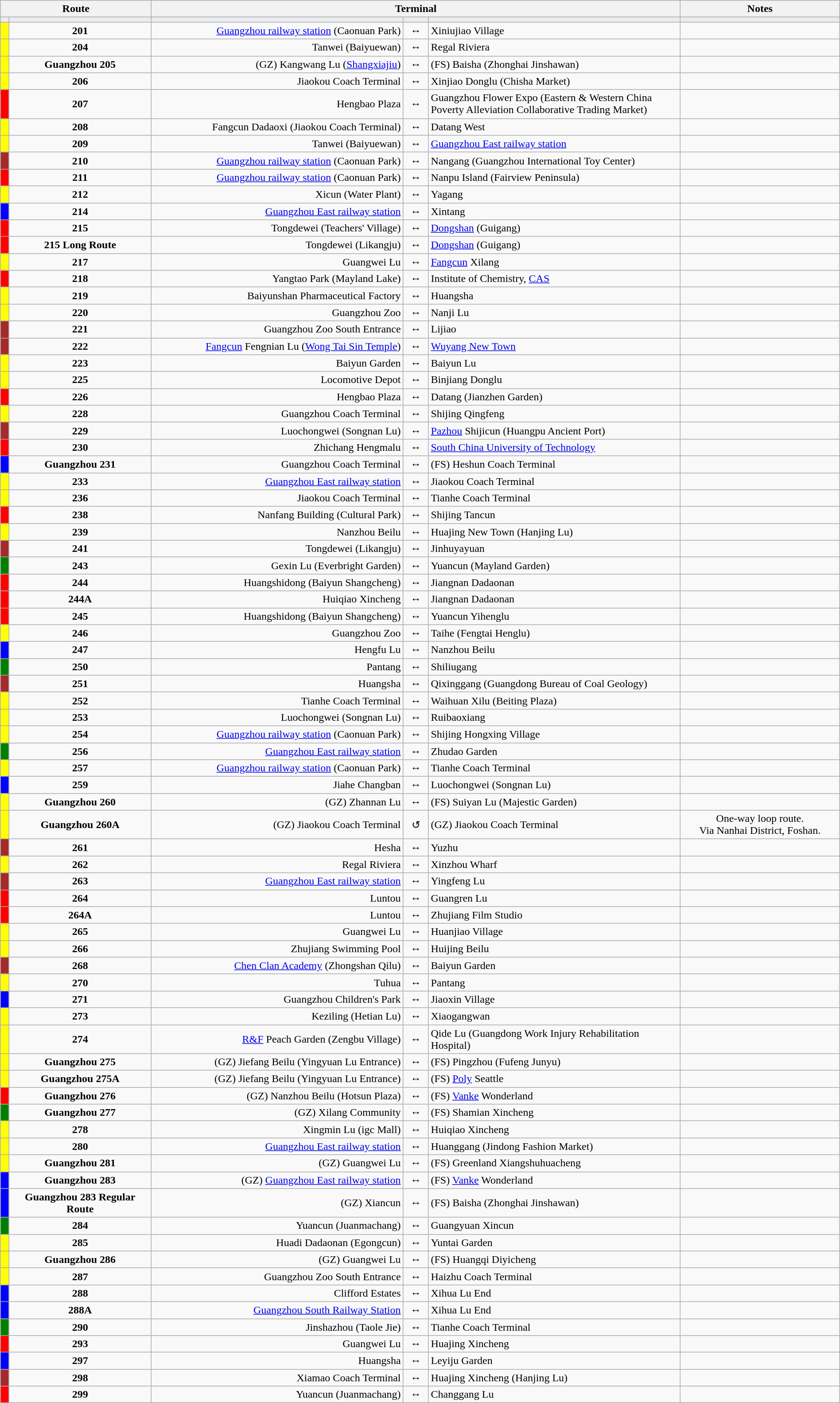<table class="wikitable sortable" style="width:100%; text-align:center;">
<tr>
<th colspan="2" width="18%">Route</th>
<th colspan="3">Terminal</th>
<th width="19%">Notes</th>
</tr>
<tr style="background:#EAECF0" height=0>
<td width="1%"></td>
<td></td>
<td width="30%"></td>
<td></td>
<td width="30%"></td>
<td></td>
</tr>
<tr>
<td style="background:yellow"></td>
<td><strong>201</strong></td>
<td align=right><a href='#'>Guangzhou railway station</a> (Caonuan Park)</td>
<td>↔</td>
<td align=left>Xiniujiao Village</td>
<td></td>
</tr>
<tr>
<td style="background:yellow"></td>
<td><strong>204</strong></td>
<td align=right>Tanwei (Baiyuewan)</td>
<td>↔</td>
<td align=left>Regal Riviera</td>
<td></td>
</tr>
<tr>
<td style="background:yellow"></td>
<td><strong>Guangzhou 205</strong></td>
<td align=right>(GZ) Kangwang Lu (<a href='#'>Shangxiajiu</a>)</td>
<td>↔</td>
<td align=left>(FS) Baisha (Zhonghai Jinshawan)</td>
<td></td>
</tr>
<tr>
<td style="background:yellow"></td>
<td><strong>206</strong></td>
<td align=right>Jiaokou Coach Terminal</td>
<td>↔</td>
<td align=left>Xinjiao Donglu (Chisha Market)</td>
<td></td>
</tr>
<tr>
<td style="background:red"></td>
<td><strong>207</strong></td>
<td align=right>Hengbao Plaza</td>
<td>↔</td>
<td align=left>Guangzhou Flower Expo (Eastern & Western China Poverty Alleviation Collaborative Trading Market)</td>
<td></td>
</tr>
<tr>
<td style="background:yellow"></td>
<td><strong>208</strong></td>
<td align=right>Fangcun Dadaoxi (Jiaokou Coach Terminal)</td>
<td>↔</td>
<td align=left>Datang West</td>
<td></td>
</tr>
<tr>
<td style="background:yellow"></td>
<td><strong>209</strong></td>
<td align=right>Tanwei (Baiyuewan)</td>
<td>↔</td>
<td align=left><a href='#'>Guangzhou East railway station</a></td>
<td></td>
</tr>
<tr>
<td style="background:brown"></td>
<td><strong>210</strong></td>
<td align=right><a href='#'>Guangzhou railway station</a> (Caonuan Park)</td>
<td>↔</td>
<td align=left>Nangang (Guangzhou International Toy Center)</td>
<td></td>
</tr>
<tr>
<td style="background:red"></td>
<td><strong>211</strong></td>
<td align=right><a href='#'>Guangzhou railway station</a> (Caonuan Park)</td>
<td>↔</td>
<td align=left>Nanpu Island (Fairview Peninsula)</td>
<td></td>
</tr>
<tr>
<td style="background:yellow"></td>
<td><strong>212</strong></td>
<td align=right>Xicun (Water Plant)</td>
<td>↔</td>
<td align=left>Yagang</td>
<td></td>
</tr>
<tr>
<td style="background:blue"></td>
<td><strong>214</strong></td>
<td align=right><a href='#'>Guangzhou East railway station</a></td>
<td>↔</td>
<td align=left>Xintang</td>
<td></td>
</tr>
<tr>
<td style="background:red"></td>
<td><strong>215</strong></td>
<td align=right>Tongdewei (Teachers' Village)</td>
<td>↔</td>
<td align=left><a href='#'>Dongshan</a> (Guigang)</td>
<td></td>
</tr>
<tr>
<td style="background:red"></td>
<td><strong>215 Long Route</strong></td>
<td align=right>Tongdewei (Likangju)</td>
<td>↔</td>
<td align=left><a href='#'>Dongshan</a> (Guigang)</td>
<td></td>
</tr>
<tr>
<td style="background:yellow"></td>
<td><strong>217</strong></td>
<td align=right>Guangwei Lu</td>
<td>↔</td>
<td align=left><a href='#'>Fangcun</a> Xilang</td>
<td></td>
</tr>
<tr>
<td style="background:red"></td>
<td><strong>218</strong></td>
<td align=right>Yangtao Park (Mayland Lake)</td>
<td>↔</td>
<td align=left>Institute of Chemistry, <a href='#'>CAS</a></td>
<td></td>
</tr>
<tr>
<td style="background:yellow"></td>
<td><strong>219</strong></td>
<td align=right>Baiyunshan Pharmaceutical Factory</td>
<td>↔</td>
<td align=left>Huangsha</td>
<td></td>
</tr>
<tr>
<td style="background:yellow"></td>
<td><strong>220</strong></td>
<td align=right>Guangzhou Zoo</td>
<td>↔</td>
<td align=left>Nanji Lu</td>
<td></td>
</tr>
<tr>
<td style="background:brown"></td>
<td><strong>221</strong></td>
<td align=right>Guangzhou Zoo South Entrance</td>
<td>↔</td>
<td align=left>Lijiao</td>
<td></td>
</tr>
<tr>
<td style="background:brown"></td>
<td><strong>222</strong></td>
<td align=right><a href='#'>Fangcun</a> Fengnian Lu (<a href='#'>Wong Tai Sin Temple</a>)</td>
<td>↔</td>
<td align=left><a href='#'>Wuyang New Town</a></td>
<td></td>
</tr>
<tr>
<td style="background:yellow"></td>
<td><strong>223</strong></td>
<td align=right>Baiyun Garden</td>
<td>↔</td>
<td align=left>Baiyun Lu</td>
<td></td>
</tr>
<tr>
<td style="background:yellow"></td>
<td><strong>225</strong></td>
<td align=right>Locomotive Depot</td>
<td>↔</td>
<td align=left>Binjiang Donglu</td>
<td></td>
</tr>
<tr>
<td style="background:red"></td>
<td><strong>226</strong></td>
<td align=right>Hengbao Plaza</td>
<td>↔</td>
<td align=left>Datang (Jianzhen Garden)</td>
<td></td>
</tr>
<tr>
<td style="background:yellow"></td>
<td><strong>228</strong></td>
<td align=right>Guangzhou Coach Terminal</td>
<td>↔</td>
<td align=left>Shijing Qingfeng</td>
<td></td>
</tr>
<tr>
<td style="background:brown"></td>
<td><strong>229</strong></td>
<td align=right>Luochongwei (Songnan Lu)</td>
<td>↔</td>
<td align=left><a href='#'>Pazhou</a> Shijicun (Huangpu Ancient Port)</td>
<td></td>
</tr>
<tr>
<td style="background:red"></td>
<td><strong>230</strong></td>
<td align=right>Zhichang Hengmalu</td>
<td>↔</td>
<td align=left><a href='#'>South China University of Technology</a></td>
<td></td>
</tr>
<tr>
<td style="background:blue"></td>
<td><strong>Guangzhou 231</strong></td>
<td align=right>Guangzhou Coach Terminal</td>
<td>↔</td>
<td align=left>(FS) Heshun Coach Terminal</td>
<td></td>
</tr>
<tr>
<td style="background:yellow"></td>
<td><strong>233</strong></td>
<td align=right><a href='#'>Guangzhou East railway station</a></td>
<td>↔</td>
<td align=left>Jiaokou Coach Terminal</td>
<td></td>
</tr>
<tr>
<td style="background:yellow"></td>
<td><strong>236</strong></td>
<td align=right>Jiaokou Coach Terminal</td>
<td>↔</td>
<td align=left>Tianhe Coach Terminal</td>
<td></td>
</tr>
<tr>
<td style="background:red"></td>
<td><strong>238</strong></td>
<td align=right>Nanfang Building (Cultural Park)</td>
<td>↔</td>
<td align=left>Shijing Tancun</td>
<td></td>
</tr>
<tr>
<td style="background:yellow"></td>
<td><strong>239</strong></td>
<td align=right>Nanzhou Beilu</td>
<td>↔</td>
<td align=left>Huajing New Town (Hanjing Lu)</td>
<td></td>
</tr>
<tr>
<td style="background:brown"></td>
<td><strong>241</strong></td>
<td align=right>Tongdewei (Likangju)</td>
<td>↔</td>
<td align=left>Jinhuyayuan</td>
<td></td>
</tr>
<tr>
<td style="background:green"></td>
<td><strong>243</strong></td>
<td align=right>Gexin Lu (Everbright Garden)</td>
<td>↔</td>
<td align=left>Yuancun (Mayland Garden)</td>
<td></td>
</tr>
<tr>
<td style="background:red"></td>
<td><strong>244</strong></td>
<td align=right>Huangshidong (Baiyun Shangcheng)</td>
<td>↔</td>
<td align=left>Jiangnan Dadaonan</td>
<td></td>
</tr>
<tr>
<td style="background:red"></td>
<td><strong>244A</strong></td>
<td align=right>Huiqiao Xincheng</td>
<td>↔</td>
<td align=left>Jiangnan Dadaonan</td>
<td></td>
</tr>
<tr>
<td style="background:red"></td>
<td><strong>245</strong></td>
<td align=right>Huangshidong (Baiyun Shangcheng)</td>
<td>↔</td>
<td align=left>Yuancun Yihenglu</td>
<td></td>
</tr>
<tr>
<td style="background:yellow"></td>
<td><strong>246</strong></td>
<td align=right>Guangzhou Zoo</td>
<td>↔</td>
<td align=left>Taihe (Fengtai Henglu)</td>
<td></td>
</tr>
<tr>
<td style="background:blue"></td>
<td><strong>247</strong></td>
<td align=right>Hengfu Lu</td>
<td>↔</td>
<td align=left>Nanzhou Beilu</td>
<td></td>
</tr>
<tr>
<td style="background:green"></td>
<td><strong>250</strong></td>
<td align=right>Pantang</td>
<td>↔</td>
<td align=left>Shiliugang</td>
<td></td>
</tr>
<tr>
<td style="background:brown"></td>
<td><strong>251</strong></td>
<td align=right>Huangsha</td>
<td>↔</td>
<td align=left>Qixinggang (Guangdong Bureau of Coal Geology)</td>
<td></td>
</tr>
<tr>
<td style="background:yellow"></td>
<td><strong>252</strong></td>
<td align=right>Tianhe Coach Terminal</td>
<td>↔</td>
<td align=left>Waihuan Xilu (Beiting Plaza)</td>
<td></td>
</tr>
<tr>
<td style="background:yellow"></td>
<td><strong>253</strong></td>
<td align=right>Luochongwei (Songnan Lu)</td>
<td>↔</td>
<td align=left>Ruibaoxiang</td>
<td></td>
</tr>
<tr>
<td style="background:yellow"></td>
<td><strong>254</strong></td>
<td align=right><a href='#'>Guangzhou railway station</a> (Caonuan Park)</td>
<td>↔</td>
<td align=left>Shijing Hongxing Village</td>
<td></td>
</tr>
<tr>
<td style="background:green"></td>
<td><strong>256</strong></td>
<td align=right><a href='#'>Guangzhou East railway station</a></td>
<td>↔</td>
<td align=left>Zhudao Garden</td>
<td></td>
</tr>
<tr>
<td style="background:yellow"></td>
<td><strong>257</strong></td>
<td align=right><a href='#'>Guangzhou railway station</a> (Caonuan Park)</td>
<td>↔</td>
<td align=left>Tianhe Coach Terminal</td>
<td></td>
</tr>
<tr>
<td style="background:blue"></td>
<td><strong>259</strong></td>
<td align=right>Jiahe Changban</td>
<td>↔</td>
<td align=left>Luochongwei (Songnan Lu)</td>
<td></td>
</tr>
<tr>
<td style="background:yellow"></td>
<td><strong>Guangzhou 260</strong></td>
<td align=right>(GZ) Zhannan Lu</td>
<td>↔</td>
<td align=left>(FS) Suiyan Lu (Majestic Garden)</td>
<td></td>
</tr>
<tr>
<td style="background:yellow"></td>
<td><strong>Guangzhou 260A</strong></td>
<td align=right>(GZ) Jiaokou Coach Terminal</td>
<td>↺</td>
<td align=left>(GZ) Jiaokou Coach Terminal</td>
<td>One-way loop route.<br>Via Nanhai District, Foshan.</td>
</tr>
<tr>
<td style="background:brown"></td>
<td><strong>261</strong></td>
<td align=right>Hesha</td>
<td>↔</td>
<td align=left>Yuzhu</td>
<td></td>
</tr>
<tr>
<td style="background:yellow"></td>
<td><strong>262</strong></td>
<td align=right>Regal Riviera</td>
<td>↔</td>
<td align=left>Xinzhou Wharf</td>
<td></td>
</tr>
<tr>
<td style="background:brown"></td>
<td><strong>263</strong></td>
<td align=right><a href='#'>Guangzhou East railway station</a></td>
<td>↔</td>
<td align=left>Yingfeng Lu</td>
<td></td>
</tr>
<tr>
<td style="background:red"></td>
<td><strong>264</strong></td>
<td align=right>Luntou</td>
<td>↔</td>
<td align=left>Guangren Lu</td>
<td></td>
</tr>
<tr>
<td style="background:red"></td>
<td><strong>264A</strong></td>
<td align=right>Luntou</td>
<td>↔</td>
<td align=left>Zhujiang Film Studio</td>
<td></td>
</tr>
<tr>
<td style="background:yellow"></td>
<td><strong>265</strong></td>
<td align=right>Guangwei Lu</td>
<td>↔</td>
<td align=left>Huanjiao Village</td>
<td></td>
</tr>
<tr>
<td style="background:yellow"></td>
<td><strong>266</strong></td>
<td align=right>Zhujiang Swimming Pool</td>
<td>↔</td>
<td align=left>Huijing Beilu</td>
<td></td>
</tr>
<tr>
<td style="background:brown"></td>
<td><strong>268</strong></td>
<td align=right><a href='#'>Chen Clan Academy</a> (Zhongshan Qilu)</td>
<td>↔</td>
<td align=left>Baiyun Garden</td>
<td></td>
</tr>
<tr>
<td style="background:yellow"></td>
<td><strong>270</strong></td>
<td align=right>Tuhua</td>
<td>↔</td>
<td align=left>Pantang</td>
<td></td>
</tr>
<tr>
<td style="background:blue"></td>
<td><strong>271</strong></td>
<td align=right>Guangzhou Children's Park</td>
<td>↔</td>
<td align=left>Jiaoxin Village</td>
<td></td>
</tr>
<tr>
<td style="background:yellow"></td>
<td><strong>273</strong></td>
<td align=right>Keziling (Hetian Lu)</td>
<td>↔</td>
<td align=left>Xiaogangwan</td>
<td></td>
</tr>
<tr>
<td style="background:yellow"></td>
<td><strong>274</strong></td>
<td align=right><a href='#'>R&F</a> Peach Garden (Zengbu Village)</td>
<td>↔</td>
<td align=left>Qide Lu (Guangdong Work Injury Rehabilitation Hospital)</td>
<td></td>
</tr>
<tr>
<td style="background:yellow"></td>
<td><strong>Guangzhou 275</strong></td>
<td align=right>(GZ) Jiefang Beilu (Yingyuan Lu Entrance)</td>
<td>↔</td>
<td align=left>(FS) Pingzhou (Fufeng Junyu)</td>
<td></td>
</tr>
<tr>
<td style="background:yellow"></td>
<td><strong>Guangzhou 275A</strong></td>
<td align=right>(GZ) Jiefang Beilu (Yingyuan Lu Entrance)</td>
<td>↔</td>
<td align=left>(FS) <a href='#'>Poly</a> Seattle</td>
<td></td>
</tr>
<tr>
<td style="background:red"></td>
<td><strong>Guangzhou 276</strong></td>
<td align=right>(GZ) Nanzhou Beilu (Hotsun Plaza)</td>
<td>↔</td>
<td align=left>(FS) <a href='#'>Vanke</a> Wonderland</td>
<td></td>
</tr>
<tr>
<td style="background:green"></td>
<td><strong>Guangzhou 277</strong></td>
<td align=right>(GZ) Xilang Community</td>
<td>↔</td>
<td align=left>(FS) Shamian Xincheng</td>
<td></td>
</tr>
<tr>
<td style="background:yellow"></td>
<td><strong>278</strong></td>
<td align=right>Xingmin Lu (igc Mall)</td>
<td>↔</td>
<td align=left>Huiqiao Xincheng</td>
<td></td>
</tr>
<tr>
<td style="background:yellow"></td>
<td><strong>280</strong></td>
<td align=right><a href='#'>Guangzhou East railway station</a></td>
<td>↔</td>
<td align=left>Huanggang (Jindong Fashion Market)</td>
<td></td>
</tr>
<tr>
<td style="background:yellow"></td>
<td><strong>Guangzhou 281</strong></td>
<td align=right>(GZ) Guangwei Lu</td>
<td>↔</td>
<td align=left>(FS) Greenland Xiangshuhuacheng</td>
<td></td>
</tr>
<tr>
<td style="background:blue"></td>
<td><strong>Guangzhou 283</strong></td>
<td align=right>(GZ) <a href='#'>Guangzhou East railway station</a></td>
<td>↔</td>
<td align=left>(FS) <a href='#'>Vanke</a> Wonderland</td>
<td></td>
</tr>
<tr>
<td style="background:blue"></td>
<td><strong>Guangzhou 283 Regular Route</strong></td>
<td align=right>(GZ) Xiancun</td>
<td>↔</td>
<td align=left>(FS) Baisha (Zhonghai Jinshawan)</td>
<td></td>
</tr>
<tr>
<td style="background:green"></td>
<td><strong>284</strong></td>
<td align=right>Yuancun (Juanmachang)</td>
<td>↔</td>
<td align=left>Guangyuan Xincun</td>
<td></td>
</tr>
<tr>
<td style="background:yellow"></td>
<td><strong>285</strong></td>
<td align=right>Huadi Dadaonan (Egongcun)</td>
<td>↔</td>
<td align=left>Yuntai Garden</td>
<td></td>
</tr>
<tr>
<td style="background:yellow"></td>
<td><strong>Guangzhou 286</strong></td>
<td align=right>(GZ) Guangwei Lu</td>
<td>↔</td>
<td align=left>(FS) Huangqi Diyicheng</td>
<td></td>
</tr>
<tr>
<td style="background:yellow"></td>
<td><strong>287</strong></td>
<td align=right>Guangzhou Zoo South Entrance</td>
<td>↔</td>
<td align=left>Haizhu Coach Terminal</td>
<td></td>
</tr>
<tr>
<td style="background:blue"></td>
<td><strong>288</strong></td>
<td align=right>Clifford Estates</td>
<td>↔</td>
<td align=left>Xihua Lu End</td>
<td></td>
</tr>
<tr>
<td style="background:blue"></td>
<td><strong>288A</strong></td>
<td align=right><a href='#'>Guangzhou South Railway Station</a></td>
<td>↔</td>
<td align=left>Xihua Lu End</td>
<td></td>
</tr>
<tr>
<td style="background:green"></td>
<td><strong>290</strong></td>
<td align=right>Jinshazhou (Taole Jie)</td>
<td>↔</td>
<td align=left>Tianhe Coach Terminal</td>
<td></td>
</tr>
<tr>
<td style="background:red"></td>
<td><strong>293</strong></td>
<td align=right>Guangwei Lu</td>
<td>↔</td>
<td align=left>Huajing Xincheng</td>
<td></td>
</tr>
<tr>
<td style="background:blue"></td>
<td><strong>297</strong></td>
<td align=right>Huangsha</td>
<td>↔</td>
<td align=left>Leyiju Garden</td>
<td></td>
</tr>
<tr>
<td style="background:brown"></td>
<td><strong>298</strong></td>
<td align=right>Xiamao Coach Terminal</td>
<td>↔</td>
<td align=left>Huajing Xincheng (Hanjing Lu)</td>
<td></td>
</tr>
<tr>
<td style="background:red"></td>
<td><strong>299</strong></td>
<td align=right>Yuancun (Juanmachang)</td>
<td>↔</td>
<td align=left>Changgang Lu</td>
<td></td>
</tr>
</table>
